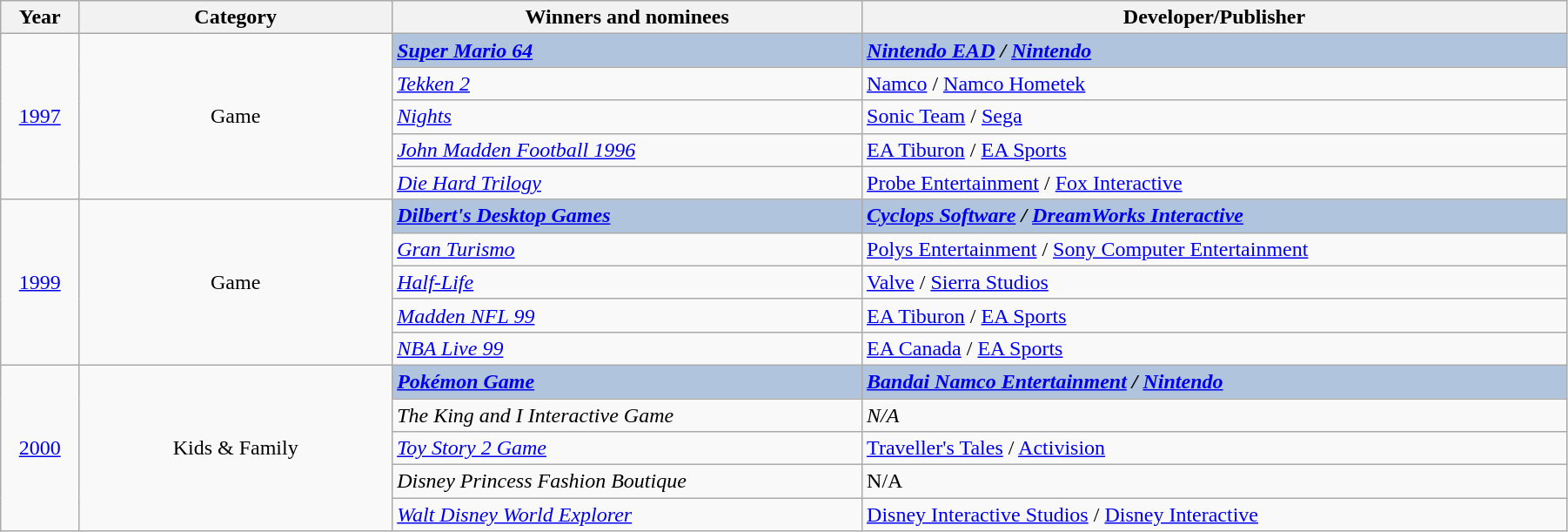<table class="wikitable" width="95%" cellpadding="5">
<tr>
<th width="5%">Year</th>
<th width="20%">Category</th>
<th width="30%">Winners and nominees</th>
<th width="45%">Developer/Publisher</th>
</tr>
<tr>
<td rowspan="5" style="text-align:center;"><a href='#'>1997</a></td>
<td rowspan="5" style="text-align:center;">Game</td>
<td style="background:#B0C4DE;"><strong><em><a href='#'>Super Mario 64</a></em></strong></td>
<td style="background:#B0C4DE;"><strong><em><a href='#'>Nintendo EAD</a> / <a href='#'>Nintendo</a></em></strong></td>
</tr>
<tr>
<td><em><a href='#'>Tekken 2</a></em></td>
<td><a href='#'>Namco</a> / <a href='#'>Namco Hometek</a></td>
</tr>
<tr>
<td><em><a href='#'>Nights</a></em></td>
<td><a href='#'>Sonic Team</a> / <a href='#'>Sega</a></td>
</tr>
<tr>
<td><em><a href='#'>John Madden Football 1996</a></em></td>
<td><a href='#'>EA Tiburon</a> / <a href='#'>EA Sports</a></td>
</tr>
<tr>
<td><em><a href='#'>Die Hard Trilogy</a></em></td>
<td><a href='#'>Probe Entertainment</a> / <a href='#'>Fox Interactive</a></td>
</tr>
<tr>
<td rowspan="5" style="text-align:center;"><a href='#'>1999</a></td>
<td rowspan="5" style="text-align:center;">Game</td>
<td style="background:#B0C4DE;"><strong><em><a href='#'>Dilbert's Desktop Games</a></em></strong></td>
<td style="background:#B0C4DE;"><strong><em><a href='#'>Cyclops Software</a> / <a href='#'>DreamWorks Interactive</a></em></strong></td>
</tr>
<tr>
<td><em><a href='#'>Gran Turismo</a></em></td>
<td><a href='#'>Polys Entertainment</a> / <a href='#'>Sony Computer Entertainment</a></td>
</tr>
<tr>
<td><em><a href='#'>Half-Life</a></em></td>
<td><a href='#'>Valve</a> / <a href='#'>Sierra Studios</a></td>
</tr>
<tr>
<td><em><a href='#'>Madden NFL 99</a></em></td>
<td><a href='#'>EA Tiburon</a> / <a href='#'>EA Sports</a></td>
</tr>
<tr>
<td><em><a href='#'>NBA Live 99</a></em></td>
<td><a href='#'>EA Canada</a> / <a href='#'>EA Sports</a></td>
</tr>
<tr>
<td rowspan="5" style="text-align:center;"><a href='#'>2000</a></td>
<td rowspan="5" style="text-align:center;">Kids & Family</td>
<td style="background:#B0C4DE;"><strong><em><a href='#'>Pokémon Game</a></em></strong></td>
<td style="background:#B0C4DE;"><strong><em><a href='#'>Bandai Namco Entertainment</a> / <a href='#'>Nintendo</a></em></strong></td>
</tr>
<tr>
<td><em>The King and I Interactive Game</em></td>
<td><em>N/A</em></td>
</tr>
<tr>
<td><em><a href='#'>Toy Story 2 Game</a></em></td>
<td><a href='#'>Traveller's Tales</a> / <a href='#'>Activision</a></td>
</tr>
<tr>
<td><em>Disney Princess Fashion Boutique</em></td>
<td>N/A</td>
</tr>
<tr>
<td><em><a href='#'>Walt Disney World Explorer</a></em></td>
<td><a href='#'>Disney Interactive Studios</a> / <a href='#'>Disney Interactive</a></td>
</tr>
</table>
